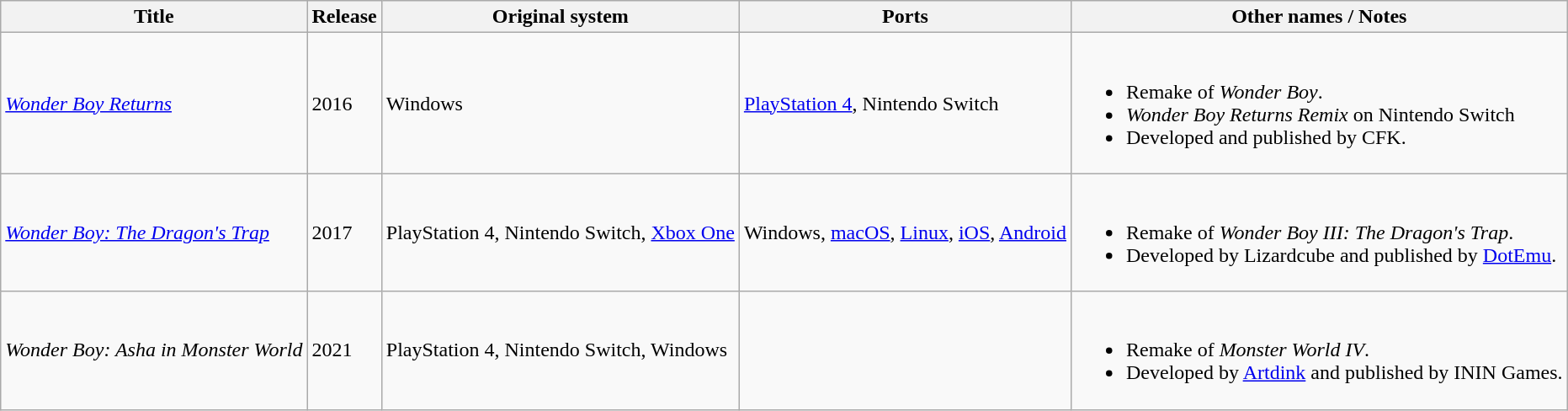<table class="wikitable" border="1">
<tr>
<th scope="col">Title</th>
<th scope="col">Release</th>
<th scope="col">Original system</th>
<th scope="col">Ports</th>
<th scope="col" class="unsortable">Other names / Notes</th>
</tr>
<tr>
<td><em><a href='#'>Wonder Boy Returns</a></em></td>
<td>2016</td>
<td>Windows</td>
<td><a href='#'>PlayStation 4</a>, Nintendo Switch</td>
<td><br><ul><li>Remake of <em>Wonder Boy</em>.</li><li><em>Wonder Boy Returns Remix</em> on Nintendo Switch</li><li>Developed and published by CFK.</li></ul></td>
</tr>
<tr>
<td><em><a href='#'>Wonder Boy: The Dragon's Trap</a></em></td>
<td>2017</td>
<td>PlayStation 4, Nintendo Switch, <a href='#'>Xbox One</a></td>
<td>Windows, <a href='#'>macOS</a>, <a href='#'>Linux</a>, <a href='#'>iOS</a>, <a href='#'>Android</a></td>
<td><br><ul><li>Remake of <em>Wonder Boy III: The Dragon's Trap</em>.</li><li>Developed by Lizardcube and published by <a href='#'>DotEmu</a>.</li></ul></td>
</tr>
<tr>
<td><em>Wonder Boy: Asha in Monster World</em></td>
<td>2021</td>
<td>PlayStation 4, Nintendo Switch, Windows</td>
<td></td>
<td><br><ul><li>Remake of <em>Monster World IV</em>.</li><li>Developed by <a href='#'>Artdink</a> and published by ININ Games.</li></ul></td>
</tr>
</table>
